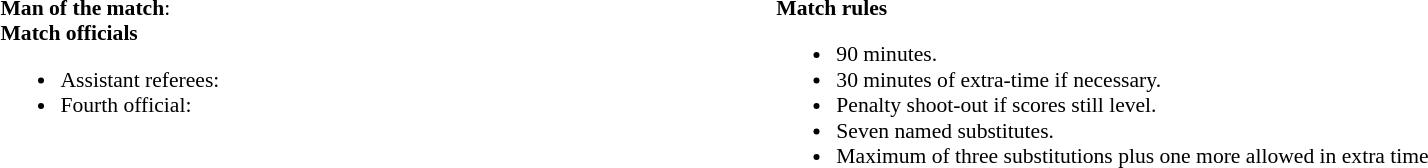<table width=82% style="font-size:90%">
<tr>
<td width=50% valign=top><br><strong>Man of the match</strong>:<br><strong>Match officials</strong><ul><li>Assistant referees:</li><li>Fourth official:</li></ul></td>
<td width=50% valign=top><br><strong>Match rules</strong><ul><li>90 minutes.</li><li>30 minutes of extra-time if necessary.</li><li>Penalty shoot-out if scores still level.</li><li>Seven named substitutes.</li><li>Maximum of three substitutions plus one more allowed in extra time</li></ul></td>
</tr>
</table>
